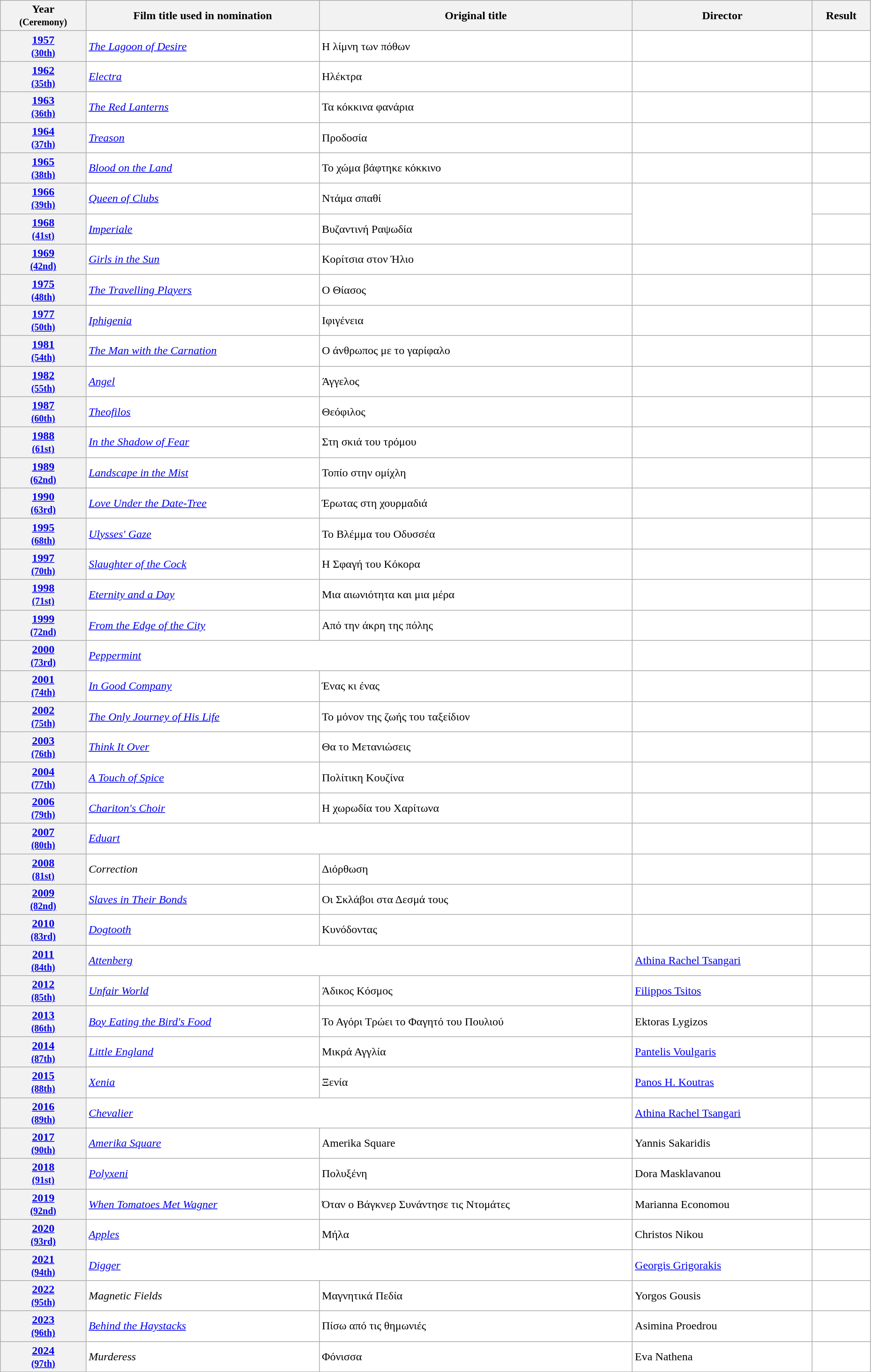<table class="wikitable" width="98%" style="background:#ffffff;">
<tr>
<th>Year<br><small>(Ceremony)</small></th>
<th>Film title used in nomination</th>
<th>Original title</th>
<th>Director</th>
<th>Result</th>
</tr>
<tr>
<th align="center"><a href='#'>1957</a><br><small><a href='#'>(30th)</a></small></th>
<td><em><a href='#'>The Lagoon of Desire</a></em></td>
<td>Η λίμνη των πόθων</td>
<td></td>
<td></td>
</tr>
<tr>
<th align="center"><a href='#'>1962</a><br><small><a href='#'>(35th)</a></small></th>
<td><em><a href='#'>Electra</a></em></td>
<td>Ηλέκτρα</td>
<td></td>
<td></td>
</tr>
<tr>
<th align="center"><a href='#'>1963</a><br><small><a href='#'>(36th)</a></small></th>
<td><em><a href='#'>The Red Lanterns</a></em></td>
<td>Τα κόκκινα φανάρια</td>
<td></td>
<td></td>
</tr>
<tr>
<th align="center"><a href='#'>1964</a><br><small><a href='#'>(37th)</a></small></th>
<td><em><a href='#'>Treason</a></em></td>
<td>Προδοσία</td>
<td></td>
<td></td>
</tr>
<tr>
<th align="center"><a href='#'>1965</a><br><small><a href='#'>(38th)</a></small></th>
<td><em><a href='#'>Blood on the Land</a></em></td>
<td>Το χώμα βάφτηκε κόκκινο</td>
<td></td>
<td></td>
</tr>
<tr>
<th align="center"><a href='#'>1966</a><br><small><a href='#'>(39th)</a></small></th>
<td><em><a href='#'>Queen of Clubs</a></em></td>
<td>Ντάμα σπαθί</td>
<td rowspan="2"></td>
<td></td>
</tr>
<tr>
<th align="center"><a href='#'>1968</a><br><small><a href='#'>(41st)</a></small></th>
<td><em><a href='#'>Imperiale</a></em></td>
<td>Βυζαντινή Ραψωδία</td>
<td></td>
</tr>
<tr>
<th align="center"><a href='#'>1969</a><br><small><a href='#'>(42nd)</a></small></th>
<td><em><a href='#'>Girls in the Sun</a></em></td>
<td>Κορίτσια στον Ήλιο</td>
<td></td>
<td></td>
</tr>
<tr>
<th align="center"><a href='#'>1975</a><br><small><a href='#'>(48th)</a></small></th>
<td><em><a href='#'>The Travelling Players</a></em></td>
<td>Ο Θίασος</td>
<td></td>
<td></td>
</tr>
<tr>
<th align="center"><a href='#'>1977</a><br><small><a href='#'>(50th)</a></small></th>
<td><em><a href='#'>Iphigenia</a></em></td>
<td>Iφιγένεια</td>
<td></td>
<td></td>
</tr>
<tr>
<th align="center"><a href='#'>1981</a><br><small><a href='#'>(54th)</a></small></th>
<td><em><a href='#'>The Man with the Carnation</a></em></td>
<td>Ο άνθρωπος με το γαρίφαλο</td>
<td></td>
<td></td>
</tr>
<tr>
<th align="center"><a href='#'>1982</a><br><small><a href='#'>(55th)</a></small></th>
<td><em><a href='#'>Angel</a></em></td>
<td>Άγγελος</td>
<td></td>
<td></td>
</tr>
<tr>
<th align="center"><a href='#'>1987</a><br><small><a href='#'>(60th)</a></small></th>
<td><em><a href='#'>Theofilos</a></em></td>
<td>Θεόφιλος</td>
<td></td>
<td></td>
</tr>
<tr>
<th align="center"><a href='#'>1988</a><br><small><a href='#'>(61st)</a></small></th>
<td><em><a href='#'>In the Shadow of Fear</a></em></td>
<td>Στη σκιά του τρόμου</td>
<td></td>
<td></td>
</tr>
<tr>
<th align="center"><a href='#'>1989</a><br><small><a href='#'>(62nd)</a></small></th>
<td><em><a href='#'>Landscape in the Mist</a></em></td>
<td>Τοπίο στην ομίχλη</td>
<td></td>
<td></td>
</tr>
<tr>
<th align="center"><a href='#'>1990</a><br><small><a href='#'>(63rd)</a></small></th>
<td><em><a href='#'>Love Under the Date-Tree</a></em></td>
<td>Έρωτας στη χουρμαδιά</td>
<td></td>
<td></td>
</tr>
<tr>
<th align="center"><a href='#'>1995</a><br><small><a href='#'>(68th)</a></small></th>
<td><em><a href='#'>Ulysses' Gaze</a></em></td>
<td>Το Βλέμμα του Οδυσσέα</td>
<td></td>
<td></td>
</tr>
<tr>
<th align="center"><a href='#'>1997</a><br><small><a href='#'>(70th)</a></small></th>
<td><em><a href='#'>Slaughter of the Cock</a></em></td>
<td>Η Σφαγή του Κόκορα</td>
<td></td>
<td></td>
</tr>
<tr>
<th align="center"><a href='#'>1998</a><br><small><a href='#'>(71st)</a></small></th>
<td><em><a href='#'>Eternity and a Day</a></em></td>
<td>Μια αιωνιότητα και μια μέρα</td>
<td></td>
<td></td>
</tr>
<tr>
<th align="center"><a href='#'>1999</a><br><small><a href='#'>(72nd)</a></small></th>
<td><em><a href='#'>From the Edge of the City</a></em></td>
<td>Από την άκρη της πόλης</td>
<td></td>
<td></td>
</tr>
<tr>
<th align="center"><a href='#'>2000</a><br><small><a href='#'>(73rd)</a></small></th>
<td colspan="2"><em><a href='#'>Peppermint</a></em></td>
<td></td>
<td></td>
</tr>
<tr>
<th align="center"><a href='#'>2001</a><br><small><a href='#'>(74th)</a></small></th>
<td><em><a href='#'>In Good Company</a></em></td>
<td>Ένας κι ένας</td>
<td></td>
<td></td>
</tr>
<tr>
<th align="center"><a href='#'>2002</a><br><small><a href='#'>(75th)</a></small></th>
<td><em><a href='#'>The Only Journey of His Life</a></em></td>
<td>Το μόνον της ζωής του ταξείδιον</td>
<td></td>
<td></td>
</tr>
<tr>
<th align="center"><a href='#'>2003</a><br><small><a href='#'>(76th)</a></small></th>
<td><em><a href='#'>Think It Over</a></em></td>
<td>Θα το Μετανιώσεις</td>
<td></td>
<td></td>
</tr>
<tr>
<th align="center"><a href='#'>2004</a><br><small><a href='#'>(77th)</a></small></th>
<td><em><a href='#'>A Touch of Spice</a></em></td>
<td>Πολίτικη Κουζίνα</td>
<td></td>
<td></td>
</tr>
<tr>
<th align="center"><a href='#'>2006</a><br><small><a href='#'>(79th)</a></small></th>
<td><em><a href='#'>Chariton's Choir</a></em></td>
<td>Η χωρωδία του Χαρίτωνα</td>
<td></td>
<td></td>
</tr>
<tr>
<th align="center"><a href='#'>2007</a><br><small><a href='#'>(80th)</a></small></th>
<td colspan="2"><em><a href='#'>Eduart</a></em></td>
<td></td>
<td></td>
</tr>
<tr>
<th align="center"><a href='#'>2008</a><br><small><a href='#'>(81st)</a></small></th>
<td><em>Correction</em></td>
<td>Διόρθωση</td>
<td></td>
<td></td>
</tr>
<tr>
<th align="center"><a href='#'>2009</a><br><small><a href='#'>(82nd)</a></small></th>
<td><em><a href='#'>Slaves in Their Bonds</a></em></td>
<td>Οι Σκλάβοι στα Δεσμά τους</td>
<td></td>
<td></td>
</tr>
<tr>
<th align="center"><a href='#'>2010</a><br><small><a href='#'>(83rd)</a></small></th>
<td><em><a href='#'>Dogtooth</a></em></td>
<td>Κυνόδοντας</td>
<td></td>
<td></td>
</tr>
<tr>
<th align="center"><a href='#'>2011</a><br><small><a href='#'>(84th)</a></small></th>
<td colspan="2"><em><a href='#'>Attenberg</a></em></td>
<td><a href='#'>Athina Rachel Tsangari</a></td>
<td></td>
</tr>
<tr>
<th align="center"><a href='#'>2012</a><br><small><a href='#'>(85th)</a></small></th>
<td><em><a href='#'>Unfair World</a></em></td>
<td>Άδικος Κόσμος</td>
<td><a href='#'>Filippos Tsitos</a></td>
<td></td>
</tr>
<tr>
<th align="center"><a href='#'>2013</a><br><small><a href='#'>(86th)</a></small></th>
<td><em><a href='#'>Boy Eating the Bird's Food</a></em></td>
<td>Το Αγόρι Τρώει το Φαγητό του Πουλιού</td>
<td>Ektoras Lygizos</td>
<td></td>
</tr>
<tr>
<th align="center"><a href='#'>2014</a><br><small><a href='#'>(87th)</a></small></th>
<td><em><a href='#'>Little England</a></em></td>
<td>Μικρά Αγγλία</td>
<td><a href='#'>Pantelis Voulgaris</a></td>
<td></td>
</tr>
<tr>
<th align="center"><a href='#'>2015</a><br><small><a href='#'>(88th)</a></small></th>
<td><em><a href='#'>Xenia</a></em></td>
<td>Ξενία</td>
<td><a href='#'>Panos H. Koutras</a></td>
<td></td>
</tr>
<tr>
<th align="center"><a href='#'>2016</a><br><small><a href='#'>(89th)</a></small></th>
<td colspan="2"><em><a href='#'>Chevalier</a></em></td>
<td><a href='#'>Athina Rachel Tsangari</a></td>
<td></td>
</tr>
<tr>
<th align="center"><a href='#'>2017</a><br><small><a href='#'>(90th)</a></small></th>
<td><em><a href='#'>Amerika Square</a></em></td>
<td>Amerika Square</td>
<td>Yannis Sakaridis</td>
<td></td>
</tr>
<tr>
<th align="center"><a href='#'>2018</a><br><small><a href='#'>(91st)</a></small></th>
<td><em><a href='#'>Polyxeni</a></em></td>
<td>Πολυξένη</td>
<td>Dora Masklavanou</td>
<td></td>
</tr>
<tr>
<th align="center"><a href='#'>2019</a><br><small><a href='#'>(92nd)</a></small></th>
<td><em><a href='#'>When Tomatoes Met Wagner</a></em></td>
<td>Όταν ο Βάγκνερ Συνάντησε τις Ντομάτες</td>
<td>Marianna Economou</td>
<td></td>
</tr>
<tr>
<th align="center"><a href='#'>2020</a><br><small><a href='#'>(93rd)</a></small></th>
<td><em><a href='#'>Apples</a></em></td>
<td>Μήλα</td>
<td>Christos Nikou</td>
<td></td>
</tr>
<tr>
<th align="center"><a href='#'>2021</a><br><small><a href='#'>(94th)</a></small></th>
<td colspan="2"><em><a href='#'>Digger</a></em></td>
<td><a href='#'>Georgis Grigorakis</a></td>
<td></td>
</tr>
<tr>
<th align="center"><a href='#'>2022</a><br><small><a href='#'>(95th)</a></small></th>
<td><em>Magnetic Fields</em></td>
<td>Μαγνητικά Πεδία</td>
<td>Yorgos Gousis</td>
<td></td>
</tr>
<tr>
<th align="center"><a href='#'>2023</a><br><small><a href='#'>(96th)</a></small></th>
<td><em><a href='#'>Behind the Haystacks</a></em></td>
<td>Πίσω από τις θημωνιές</td>
<td>Asimina Proedrou</td>
<td></td>
</tr>
<tr>
<th align="center"><a href='#'>2024</a><br><small><a href='#'>(97th)</a></small></th>
<td><em>Murderess</em></td>
<td>Φόνισσα</td>
<td>Eva Nathena</td>
<td></td>
</tr>
</table>
